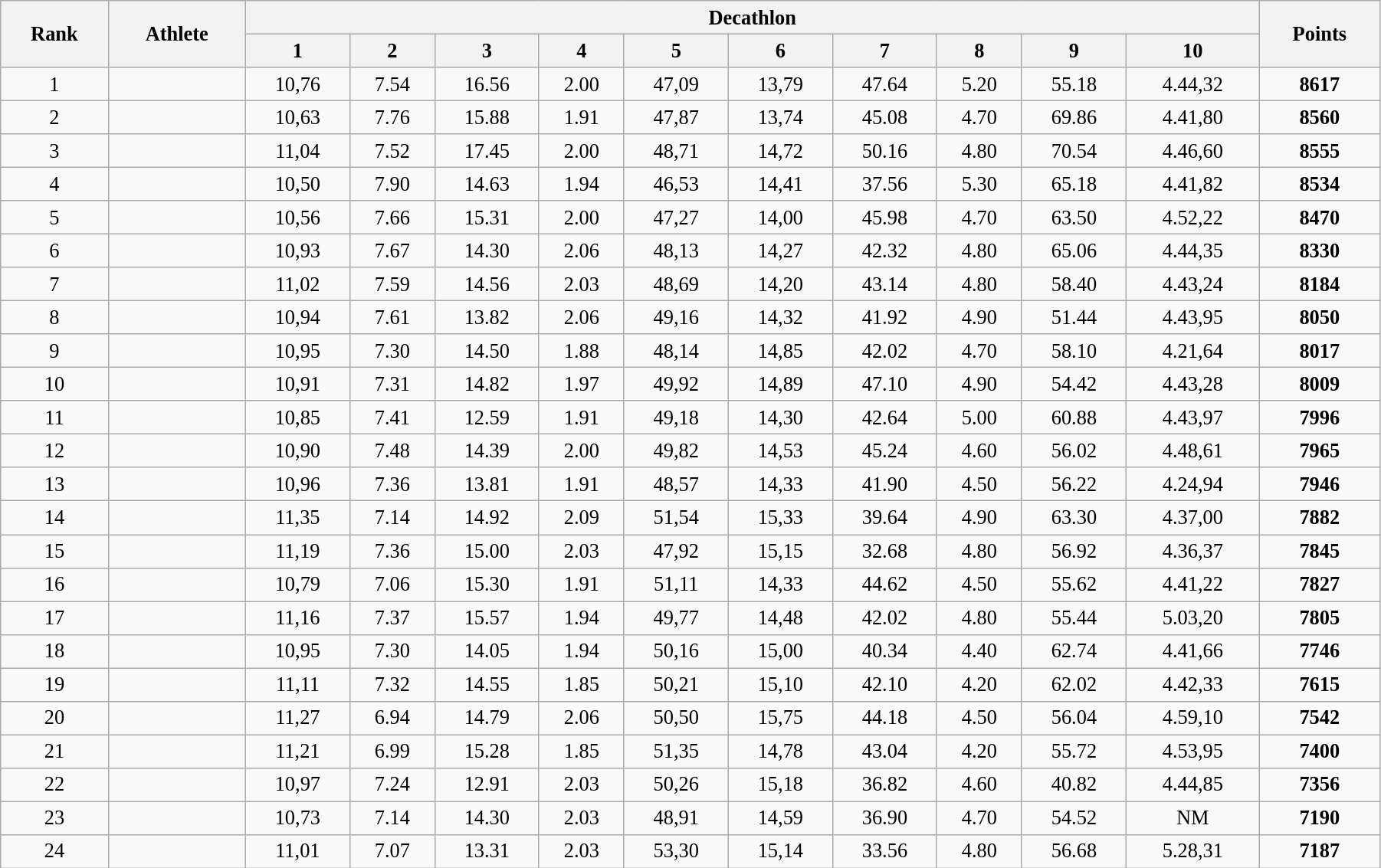<table class="wikitable" style=" text-align:center; font-size:110%;" width="95%">
<tr>
<th rowspan="2">Rank</th>
<th rowspan="2">Athlete</th>
<th colspan="10">Decathlon</th>
<th rowspan="2">Points</th>
</tr>
<tr>
<th>1</th>
<th>2</th>
<th>3</th>
<th>4</th>
<th>5</th>
<th>6</th>
<th>7</th>
<th>8</th>
<th>9</th>
<th>10</th>
</tr>
<tr>
<td>1</td>
<td align=left></td>
<td>10,76</td>
<td>7.54</td>
<td>16.56</td>
<td>2.00</td>
<td>47,09</td>
<td>13,79</td>
<td>47.64</td>
<td>5.20</td>
<td>55.18</td>
<td>4.44,32</td>
<td><strong>8617</strong></td>
</tr>
<tr>
<td>2</td>
<td align=left></td>
<td>10,63</td>
<td>7.76</td>
<td>15.88</td>
<td>1.91</td>
<td>47,87</td>
<td>13,74</td>
<td>45.08</td>
<td>4.70</td>
<td>69.86</td>
<td>4.41,80</td>
<td><strong>8560</strong></td>
</tr>
<tr>
<td>3</td>
<td align=left></td>
<td>11,04</td>
<td>7.52</td>
<td>17.45</td>
<td>2.00</td>
<td>48,71</td>
<td>14,72</td>
<td>50.16</td>
<td>4.80</td>
<td>70.54</td>
<td>4.46,60</td>
<td><strong>8555</strong></td>
</tr>
<tr>
<td>4</td>
<td align=left></td>
<td>10,50</td>
<td>7.90</td>
<td>14.63</td>
<td>1.94</td>
<td>46,53</td>
<td>14,41</td>
<td>37.56</td>
<td>5.30</td>
<td>65.18</td>
<td>4.41,82</td>
<td><strong>8534</strong></td>
</tr>
<tr>
<td>5</td>
<td align=left></td>
<td>10,56</td>
<td>7.66</td>
<td>15.31</td>
<td>2.00</td>
<td>47,27</td>
<td>14,00</td>
<td>45.98</td>
<td>4.70</td>
<td>63.50</td>
<td>4.52,22</td>
<td><strong>8470</strong></td>
</tr>
<tr>
<td>6</td>
<td align=left></td>
<td>10,93</td>
<td>7.67</td>
<td>14.30</td>
<td>2.06</td>
<td>48,13</td>
<td>14,27</td>
<td>42.32</td>
<td>4.80</td>
<td>65.06</td>
<td>4.44,35</td>
<td><strong>8330</strong></td>
</tr>
<tr>
<td>7</td>
<td align=left></td>
<td>11,02</td>
<td>7.59</td>
<td>14.56</td>
<td>2.03</td>
<td>48,69</td>
<td>14,20</td>
<td>43.14</td>
<td>4.80</td>
<td>58.40</td>
<td>4.43,24</td>
<td><strong>8184</strong></td>
</tr>
<tr>
<td>8</td>
<td align=left></td>
<td>10,94</td>
<td>7.61</td>
<td>13.82</td>
<td>2.06</td>
<td>49,16</td>
<td>14,32</td>
<td>41.92</td>
<td>4.90</td>
<td>51.44</td>
<td>4.43,95</td>
<td><strong>8050</strong></td>
</tr>
<tr>
<td>9</td>
<td align=left></td>
<td>10,95</td>
<td>7.30</td>
<td>14.50</td>
<td>1.88</td>
<td>48,14</td>
<td>14,85</td>
<td>42.02</td>
<td>4.70</td>
<td>58.10</td>
<td>4.21,64</td>
<td><strong>8017</strong></td>
</tr>
<tr>
<td>10</td>
<td align=left></td>
<td>10,91</td>
<td>7.31</td>
<td>14.82</td>
<td>1.97</td>
<td>49,92</td>
<td>14,89</td>
<td>47.10</td>
<td>4.90</td>
<td>54.42</td>
<td>4.43,28</td>
<td><strong>8009</strong></td>
</tr>
<tr>
<td>11</td>
<td align=left></td>
<td>10,85</td>
<td>7.41</td>
<td>12.59</td>
<td>1.91</td>
<td>49,18</td>
<td>14,30</td>
<td>42.64</td>
<td>5.00</td>
<td>60.88</td>
<td>4.43,97</td>
<td><strong>7996</strong></td>
</tr>
<tr>
<td>12</td>
<td align=left></td>
<td>10,90</td>
<td>7.48</td>
<td>14.39</td>
<td>2.00</td>
<td>49,82</td>
<td>14,53</td>
<td>45.24</td>
<td>4.60</td>
<td>56.02</td>
<td>4.48,61</td>
<td><strong>7965</strong></td>
</tr>
<tr>
<td>13</td>
<td align=left></td>
<td>10,96</td>
<td>7.36</td>
<td>13.81</td>
<td>1.91</td>
<td>48,57</td>
<td>14,33</td>
<td>41.90</td>
<td>4.50</td>
<td>56.22</td>
<td>4.24,94</td>
<td><strong>7946</strong></td>
</tr>
<tr>
<td>14</td>
<td align=left></td>
<td>11,35</td>
<td>7.14</td>
<td>14.92</td>
<td>2.09</td>
<td>51,54</td>
<td>15,33</td>
<td>39.64</td>
<td>4.90</td>
<td>63.30</td>
<td>4.37,00</td>
<td><strong>7882</strong></td>
</tr>
<tr>
<td>15</td>
<td align=left></td>
<td>11,19</td>
<td>7.36</td>
<td>15.00</td>
<td>2.03</td>
<td>47,92</td>
<td>15,15</td>
<td>32.68</td>
<td>4.80</td>
<td>56.92</td>
<td>4.36,37</td>
<td><strong>7845</strong></td>
</tr>
<tr>
<td>16</td>
<td align=left></td>
<td>10,79</td>
<td>7.06</td>
<td>15.30</td>
<td>1.91</td>
<td>51,11</td>
<td>14,33</td>
<td>44.62</td>
<td>4.50</td>
<td>55.62</td>
<td>4.41,22</td>
<td><strong>7827</strong></td>
</tr>
<tr>
<td>17</td>
<td align=left></td>
<td>11,16</td>
<td>7.37</td>
<td>15.57</td>
<td>1.94</td>
<td>49,77</td>
<td>14,48</td>
<td>42.02</td>
<td>4.80</td>
<td>55.44</td>
<td>5.03,20</td>
<td><strong>7805</strong></td>
</tr>
<tr>
<td>18</td>
<td align=left></td>
<td>10,95</td>
<td>7.30</td>
<td>14.05</td>
<td>1.94</td>
<td>50,16</td>
<td>15,00</td>
<td>40.34</td>
<td>4.40</td>
<td>62.74</td>
<td>4.41,66</td>
<td><strong>7746</strong></td>
</tr>
<tr>
<td>19</td>
<td align=left></td>
<td>11,11</td>
<td>7.32</td>
<td>14.55</td>
<td>1.85</td>
<td>50,21</td>
<td>15,10</td>
<td>42.10</td>
<td>4.20</td>
<td>62.02</td>
<td>4.42,33</td>
<td><strong>7615</strong></td>
</tr>
<tr>
<td>20</td>
<td align=left></td>
<td>11,27</td>
<td>6.94</td>
<td>14.79</td>
<td>2.06</td>
<td>50,50</td>
<td>15,75</td>
<td>44.18</td>
<td>4.50</td>
<td>56.04</td>
<td>4.59,10</td>
<td><strong>7542</strong></td>
</tr>
<tr>
<td>21</td>
<td align=left></td>
<td>11,21</td>
<td>6.99</td>
<td>15.28</td>
<td>1.85</td>
<td>51,35</td>
<td>14,78</td>
<td>43.04</td>
<td>4.20</td>
<td>55.72</td>
<td>4.53,95</td>
<td><strong>7400</strong></td>
</tr>
<tr>
<td>22</td>
<td align=left></td>
<td>10,97</td>
<td>7.24</td>
<td>12.91</td>
<td>2.03</td>
<td>50,26</td>
<td>15,18</td>
<td>36.82</td>
<td>4.60</td>
<td>40.82</td>
<td>4.44,85</td>
<td><strong>7356</strong></td>
</tr>
<tr>
<td>23</td>
<td align=left></td>
<td>10,73</td>
<td>7.14</td>
<td>14.30</td>
<td>2.03</td>
<td>48,91</td>
<td>14,59</td>
<td>36.90</td>
<td>4.70</td>
<td>54.52</td>
<td>NM</td>
<td><strong>7190</strong></td>
</tr>
<tr>
<td>24</td>
<td align=left></td>
<td>11,01</td>
<td>7.07</td>
<td>13.31</td>
<td>2.03</td>
<td>53,30</td>
<td>15,14</td>
<td>33.56</td>
<td>4.80</td>
<td>56.68</td>
<td>5.28,31</td>
<td><strong>7187</strong></td>
</tr>
</table>
